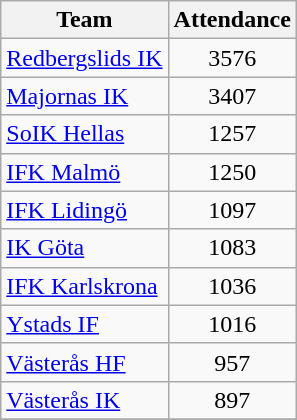<table class="wikitable sortable">
<tr>
<th>Team</th>
<th>Attendance</th>
</tr>
<tr>
<td><a href='#'>Redbergslids IK</a></td>
<td align=center>3576</td>
</tr>
<tr>
<td><a href='#'>Majornas IK</a></td>
<td align=center>3407</td>
</tr>
<tr>
<td><a href='#'>SoIK Hellas</a></td>
<td align=center>1257</td>
</tr>
<tr>
<td><a href='#'>IFK Malmö</a></td>
<td align=center>1250</td>
</tr>
<tr>
<td><a href='#'>IFK Lidingö</a></td>
<td align=center>1097</td>
</tr>
<tr>
<td><a href='#'>IK Göta</a></td>
<td align=center>1083</td>
</tr>
<tr>
<td><a href='#'>IFK Karlskrona</a></td>
<td align=center>1036</td>
</tr>
<tr>
<td><a href='#'>Ystads IF</a></td>
<td align=center>1016</td>
</tr>
<tr>
<td><a href='#'>Västerås HF</a></td>
<td align=center>957</td>
</tr>
<tr>
<td><a href='#'>Västerås IK</a></td>
<td align=center>897</td>
</tr>
<tr>
</tr>
</table>
